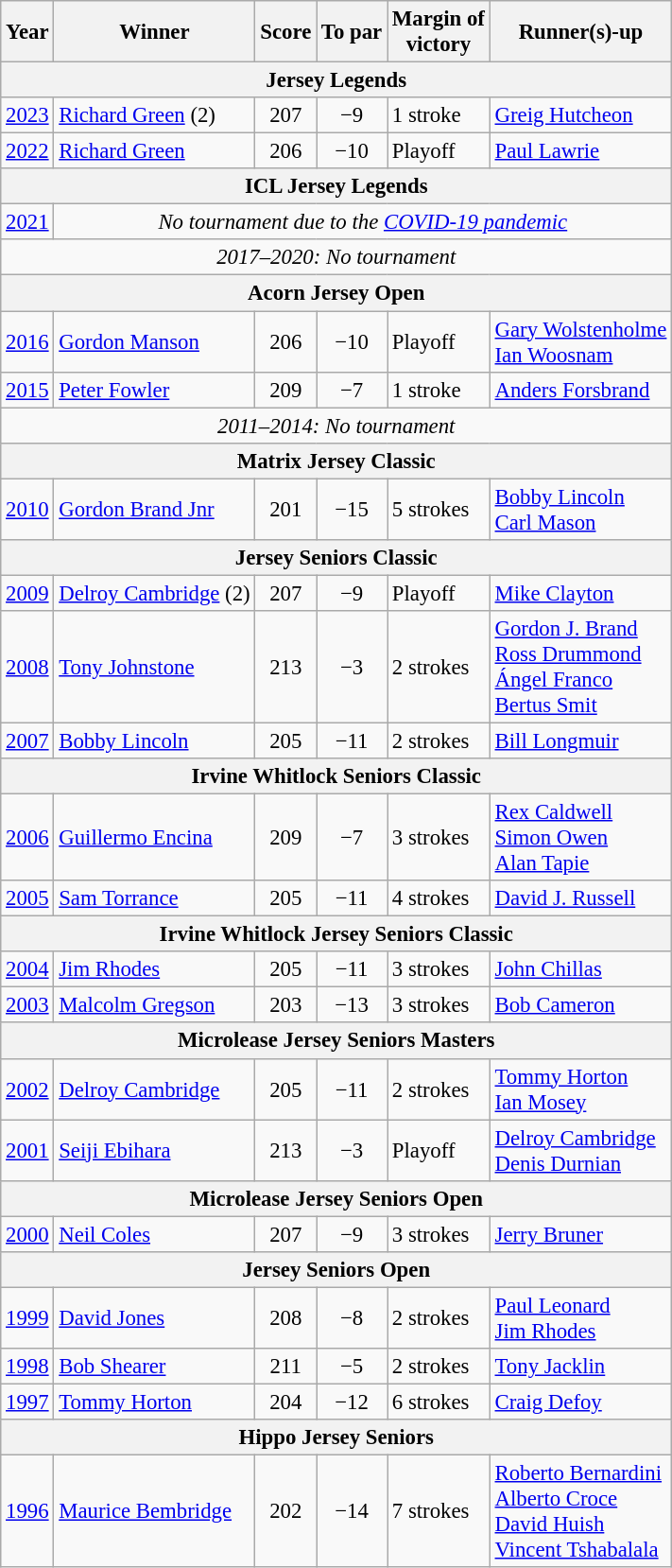<table class="wikitable" style="font-size:95%">
<tr>
<th>Year</th>
<th>Winner</th>
<th>Score</th>
<th>To par</th>
<th>Margin of<br>victory</th>
<th>Runner(s)-up</th>
</tr>
<tr>
<th colspan=7>Jersey Legends</th>
</tr>
<tr>
<td><a href='#'>2023</a></td>
<td> <a href='#'>Richard Green</a> (2)</td>
<td align=center>207</td>
<td align=center>−9</td>
<td>1 stroke</td>
<td> <a href='#'>Greig Hutcheon</a></td>
</tr>
<tr>
<td><a href='#'>2022</a></td>
<td> <a href='#'>Richard Green</a></td>
<td align=center>206</td>
<td align=center>−10</td>
<td>Playoff</td>
<td> <a href='#'>Paul Lawrie</a></td>
</tr>
<tr>
<th colspan=7>ICL Jersey Legends</th>
</tr>
<tr>
<td><a href='#'>2021</a></td>
<td colspan=5 align=center><em>No tournament due to the <a href='#'>COVID-19 pandemic</a></em></td>
</tr>
<tr>
<td colspan=7 align=center><em>2017–2020: No tournament</em></td>
</tr>
<tr>
<th colspan=7>Acorn Jersey Open</th>
</tr>
<tr>
<td><a href='#'>2016</a></td>
<td> <a href='#'>Gordon Manson</a></td>
<td align=center>206</td>
<td align=center>−10</td>
<td>Playoff</td>
<td> <a href='#'>Gary Wolstenholme</a><br> <a href='#'>Ian Woosnam</a></td>
</tr>
<tr>
<td><a href='#'>2015</a></td>
<td> <a href='#'>Peter Fowler</a></td>
<td align=center>209</td>
<td align=center>−7</td>
<td>1 stroke</td>
<td> <a href='#'>Anders Forsbrand</a></td>
</tr>
<tr>
<td colspan=7 align=center><em>2011–2014: No tournament</em></td>
</tr>
<tr>
<th colspan=7>Matrix Jersey Classic</th>
</tr>
<tr>
<td><a href='#'>2010</a></td>
<td> <a href='#'>Gordon Brand Jnr</a></td>
<td align=center>201</td>
<td align=center>−15</td>
<td>5 strokes</td>
<td> <a href='#'>Bobby Lincoln</a><br> <a href='#'>Carl Mason</a></td>
</tr>
<tr>
<th colspan=7>Jersey Seniors Classic</th>
</tr>
<tr>
<td><a href='#'>2009</a></td>
<td> <a href='#'>Delroy Cambridge</a> (2)</td>
<td align=center>207</td>
<td align=center>−9</td>
<td>Playoff</td>
<td> <a href='#'>Mike Clayton</a></td>
</tr>
<tr>
<td><a href='#'>2008</a></td>
<td> <a href='#'>Tony Johnstone</a></td>
<td align=center>213</td>
<td align=center>−3</td>
<td>2 strokes</td>
<td> <a href='#'>Gordon J. Brand</a><br> <a href='#'>Ross Drummond</a><br> <a href='#'>Ángel Franco</a><br> <a href='#'>Bertus Smit</a></td>
</tr>
<tr>
<td><a href='#'>2007</a></td>
<td> <a href='#'>Bobby Lincoln</a></td>
<td align=center>205</td>
<td align=center>−11</td>
<td>2 strokes</td>
<td> <a href='#'>Bill Longmuir</a></td>
</tr>
<tr>
<th colspan=7>Irvine Whitlock Seniors Classic</th>
</tr>
<tr>
<td><a href='#'>2006</a></td>
<td> <a href='#'>Guillermo Encina</a></td>
<td align=center>209</td>
<td align=center>−7</td>
<td>3 strokes</td>
<td> <a href='#'>Rex Caldwell</a><br> <a href='#'>Simon Owen</a><br> <a href='#'>Alan Tapie</a></td>
</tr>
<tr>
<td><a href='#'>2005</a></td>
<td> <a href='#'>Sam Torrance</a></td>
<td align=center>205</td>
<td align=center>−11</td>
<td>4 strokes</td>
<td> <a href='#'>David J. Russell</a></td>
</tr>
<tr>
<th colspan=7>Irvine Whitlock Jersey Seniors Classic</th>
</tr>
<tr>
<td><a href='#'>2004</a></td>
<td> <a href='#'>Jim Rhodes</a></td>
<td align=center>205</td>
<td align=center>−11</td>
<td>3 strokes</td>
<td> <a href='#'>John Chillas</a></td>
</tr>
<tr>
<td><a href='#'>2003</a></td>
<td> <a href='#'>Malcolm Gregson</a></td>
<td align=center>203</td>
<td align=center>−13</td>
<td>3 strokes</td>
<td> <a href='#'>Bob Cameron</a></td>
</tr>
<tr>
<th colspan=7>Microlease Jersey Seniors Masters</th>
</tr>
<tr>
<td><a href='#'>2002</a></td>
<td> <a href='#'>Delroy Cambridge</a></td>
<td align=center>205</td>
<td align=center>−11</td>
<td>2 strokes</td>
<td> <a href='#'>Tommy Horton</a><br> <a href='#'>Ian Mosey</a></td>
</tr>
<tr>
<td><a href='#'>2001</a></td>
<td> <a href='#'>Seiji Ebihara</a></td>
<td align=center>213</td>
<td align=center>−3</td>
<td>Playoff</td>
<td> <a href='#'>Delroy Cambridge</a><br> <a href='#'>Denis Durnian</a></td>
</tr>
<tr>
<th colspan=7>Microlease Jersey Seniors Open</th>
</tr>
<tr>
<td><a href='#'>2000</a></td>
<td> <a href='#'>Neil Coles</a></td>
<td align=center>207</td>
<td align=center>−9</td>
<td>3 strokes</td>
<td> <a href='#'>Jerry Bruner</a></td>
</tr>
<tr>
<th colspan=7>Jersey Seniors Open</th>
</tr>
<tr>
<td><a href='#'>1999</a></td>
<td> <a href='#'>David Jones</a></td>
<td align=center>208</td>
<td align=center>−8</td>
<td>2 strokes</td>
<td> <a href='#'>Paul Leonard</a><br> <a href='#'>Jim Rhodes</a></td>
</tr>
<tr>
<td><a href='#'>1998</a></td>
<td> <a href='#'>Bob Shearer</a></td>
<td align=center>211</td>
<td align=center>−5</td>
<td>2 strokes</td>
<td> <a href='#'>Tony Jacklin</a></td>
</tr>
<tr>
<td><a href='#'>1997</a></td>
<td> <a href='#'>Tommy Horton</a></td>
<td align=center>204</td>
<td align=center>−12</td>
<td>6 strokes</td>
<td> <a href='#'>Craig Defoy</a></td>
</tr>
<tr>
<th colspan=7>Hippo Jersey Seniors</th>
</tr>
<tr>
<td><a href='#'>1996</a></td>
<td> <a href='#'>Maurice Bembridge</a></td>
<td align=center>202</td>
<td align=center>−14</td>
<td>7 strokes</td>
<td> <a href='#'>Roberto Bernardini</a><br> <a href='#'>Alberto Croce</a><br> <a href='#'>David Huish</a><br> <a href='#'>Vincent Tshabalala</a></td>
</tr>
</table>
